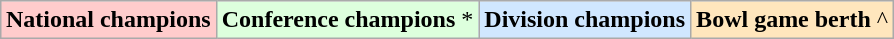<table class="wikitable" style="margin:1em auto;">
<tr>
<td bgcolor="#FFCCCC"><strong>National champions</strong> </td>
<td bgcolor="#ddffdd"><strong>Conference champions</strong> *</td>
<td bgcolor="#D0E7FF"><strong>Division champions</strong> </td>
<td bgcolor="#ffe6bd"><strong>Bowl game berth</strong> ^</td>
</tr>
</table>
